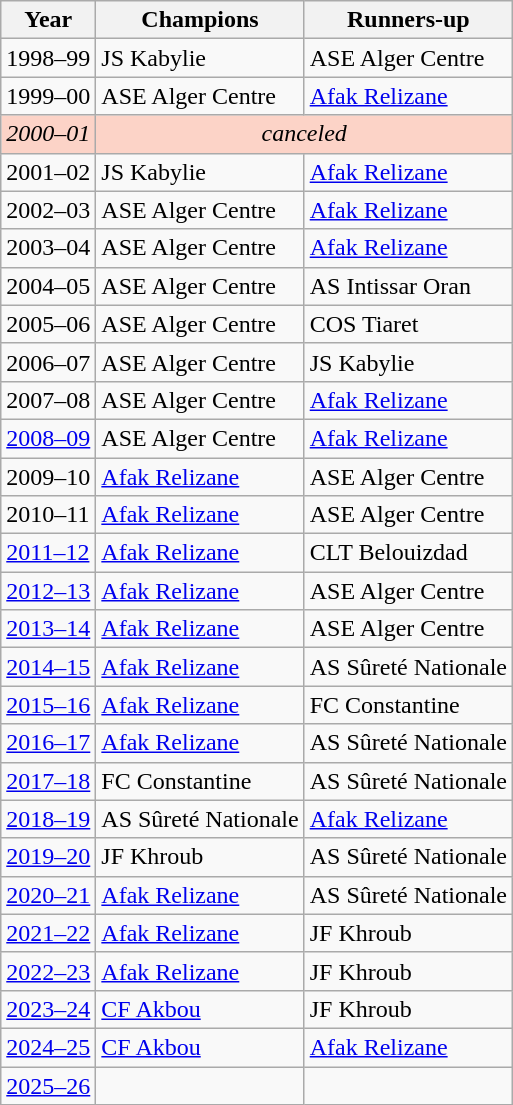<table class="wikitable">
<tr>
<th>Year</th>
<th>Champions</th>
<th>Runners-up</th>
</tr>
<tr>
<td>1998–99 </td>
<td>JS Kabylie</td>
<td>ASE Alger Centre</td>
</tr>
<tr>
<td>1999–00</td>
<td>ASE Alger Centre</td>
<td><a href='#'>Afak Relizane</a></td>
</tr>
<tr bgcolor=#fcd3c7>
<td><em>2000–01</em></td>
<td colspan=2 align=center><em>canceled</em></td>
</tr>
<tr>
<td>2001–02</td>
<td>JS Kabylie</td>
<td><a href='#'>Afak Relizane</a></td>
</tr>
<tr>
<td>2002–03</td>
<td>ASE Alger Centre</td>
<td><a href='#'>Afak Relizane</a></td>
</tr>
<tr>
<td>2003–04</td>
<td>ASE Alger Centre</td>
<td><a href='#'>Afak Relizane</a></td>
</tr>
<tr>
<td>2004–05</td>
<td>ASE Alger Centre</td>
<td>AS Intissar Oran</td>
</tr>
<tr>
<td>2005–06</td>
<td>ASE Alger Centre</td>
<td>COS Tiaret</td>
</tr>
<tr>
<td>2006–07</td>
<td>ASE Alger Centre</td>
<td>JS Kabylie</td>
</tr>
<tr>
<td>2007–08</td>
<td>ASE Alger Centre</td>
<td><a href='#'>Afak Relizane</a></td>
</tr>
<tr>
<td><a href='#'>2008–09</a></td>
<td>ASE Alger Centre</td>
<td><a href='#'>Afak Relizane</a></td>
</tr>
<tr>
<td>2009–10</td>
<td><a href='#'>Afak Relizane</a></td>
<td>ASE Alger Centre</td>
</tr>
<tr>
<td>2010–11 </td>
<td><a href='#'>Afak Relizane</a></td>
<td>ASE Alger Centre</td>
</tr>
<tr>
<td><a href='#'>2011–12</a></td>
<td><a href='#'>Afak Relizane</a></td>
<td>CLT Belouizdad</td>
</tr>
<tr>
<td><a href='#'>2012–13</a></td>
<td><a href='#'>Afak Relizane</a></td>
<td>ASE Alger Centre</td>
</tr>
<tr>
<td><a href='#'>2013–14</a></td>
<td><a href='#'>Afak Relizane</a></td>
<td>ASE Alger Centre</td>
</tr>
<tr>
<td><a href='#'>2014–15</a></td>
<td><a href='#'>Afak Relizane</a></td>
<td>AS Sûreté Nationale</td>
</tr>
<tr>
<td><a href='#'>2015–16</a></td>
<td><a href='#'>Afak Relizane</a></td>
<td>FC Constantine</td>
</tr>
<tr>
<td><a href='#'>2016–17</a></td>
<td><a href='#'>Afak Relizane</a></td>
<td>AS Sûreté Nationale</td>
</tr>
<tr>
<td><a href='#'>2017–18</a></td>
<td>FC Constantine</td>
<td>AS Sûreté Nationale</td>
</tr>
<tr>
<td><a href='#'>2018–19</a></td>
<td>AS Sûreté Nationale</td>
<td><a href='#'>Afak Relizane</a></td>
</tr>
<tr>
<td><a href='#'>2019–20</a></td>
<td>JF Khroub</td>
<td>AS Sûreté Nationale</td>
</tr>
<tr>
<td><a href='#'>2020–21</a></td>
<td><a href='#'>Afak Relizane</a></td>
<td>AS Sûreté Nationale</td>
</tr>
<tr>
<td><a href='#'>2021–22</a></td>
<td><a href='#'>Afak Relizane</a></td>
<td>JF Khroub</td>
</tr>
<tr>
<td><a href='#'>2022–23</a></td>
<td><a href='#'>Afak Relizane</a></td>
<td>JF Khroub</td>
</tr>
<tr>
<td><a href='#'>2023–24</a></td>
<td><a href='#'>CF Akbou</a></td>
<td>JF Khroub</td>
</tr>
<tr>
<td><a href='#'>2024–25</a></td>
<td><a href='#'>CF Akbou</a></td>
<td><a href='#'>Afak Relizane</a></td>
</tr>
<tr>
<td><a href='#'>2025–26</a></td>
<td></td>
<td></td>
</tr>
</table>
